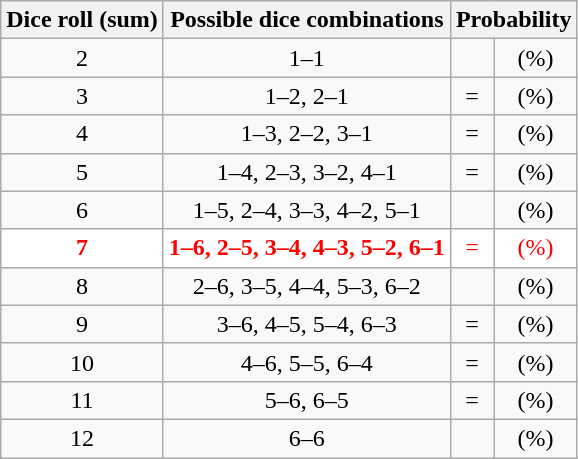<table class="wikitable" style="text-align:center;">
<tr>
<th>Dice roll (sum)</th>
<th>Possible dice combinations</th>
<th colspan=2>Probability</th>
</tr>
<tr>
<td>2</td>
<td>1–1</td>
<td></td>
<td>(%)</td>
</tr>
<tr>
<td>3</td>
<td>1–2, 2–1</td>
<td>=</td>
<td>(%)</td>
</tr>
<tr>
<td>4</td>
<td>1–3, 2–2, 3–1</td>
<td>=</td>
<td>(%)</td>
</tr>
<tr>
<td>5</td>
<td>1–4, 2–3, 3–2, 4–1</td>
<td>=</td>
<td>(%)</td>
</tr>
<tr>
<td>6</td>
<td>1–5, 2–4, 3–3, 4–2, 5–1</td>
<td></td>
<td>(%)</td>
</tr>
<tr style="background:white; color:red;">
<td><strong>7</strong></td>
<td><strong>1–6, 2–5, 3–4, 4–3, 5–2, 6–1</strong></td>
<td>=</td>
<td>(%)</td>
</tr>
<tr>
<td>8</td>
<td>2–6, 3–5, 4–4, 5–3, 6–2</td>
<td></td>
<td>(%)</td>
</tr>
<tr>
<td>9</td>
<td>3–6, 4–5, 5–4, 6–3</td>
<td>=</td>
<td>(%)</td>
</tr>
<tr>
<td>10</td>
<td>4–6, 5–5, 6–4</td>
<td>=</td>
<td>(%)</td>
</tr>
<tr>
<td>11</td>
<td>5–6, 6–5</td>
<td>=</td>
<td>(%)</td>
</tr>
<tr>
<td>12</td>
<td>6–6</td>
<td></td>
<td>(%)</td>
</tr>
</table>
